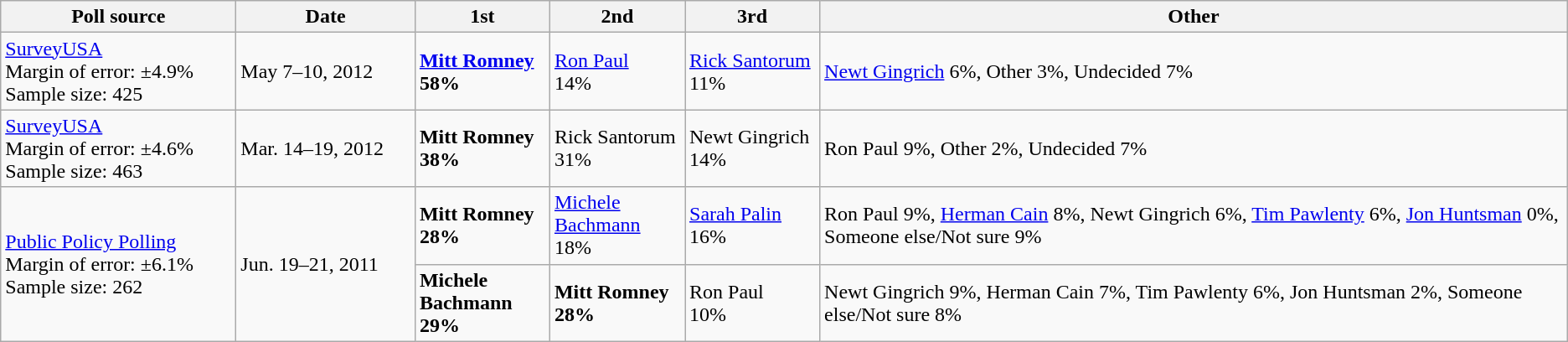<table class="wikitable">
<tr>
<th style="width:180px;">Poll source</th>
<th style="width:135px;">Date</th>
<th style="width:100px;">1st</th>
<th style="width:100px;">2nd</th>
<th style="width:100px;">3rd</th>
<th>Other</th>
</tr>
<tr>
<td><a href='#'>SurveyUSA</a><br>Margin of error: ±4.9%
<br>Sample size: 425</td>
<td>May 7–10, 2012</td>
<td><strong><a href='#'>Mitt Romney</a><br> 58%</strong></td>
<td><a href='#'>Ron Paul</a><br> 14%</td>
<td><a href='#'>Rick Santorum</a><br> 11%</td>
<td><a href='#'>Newt Gingrich</a> 6%, Other 3%, Undecided 7%</td>
</tr>
<tr>
<td><a href='#'>SurveyUSA</a><br>Margin of error: ±4.6%
<br>Sample size: 463</td>
<td>Mar. 14–19, 2012</td>
<td><strong>Mitt Romney<br> 38%</strong></td>
<td>Rick Santorum<br> 31%</td>
<td>Newt Gingrich<br> 14%</td>
<td>Ron Paul 9%, Other 2%, Undecided 7%</td>
</tr>
<tr>
<td rowspan=2><a href='#'>Public Policy Polling</a><br>Margin of error: ±6.1%
<br>Sample size: 262</td>
<td rowspan=2>Jun. 19–21, 2011</td>
<td><strong>Mitt Romney<br> 28%</strong></td>
<td><a href='#'>Michele Bachmann</a><br> 18%</td>
<td><a href='#'>Sarah Palin</a><br> 16%</td>
<td>Ron Paul 9%, <a href='#'>Herman Cain</a> 8%, Newt Gingrich 6%, <a href='#'>Tim Pawlenty</a> 6%, <a href='#'>Jon Huntsman</a> 0%, Someone else/Not sure 9%</td>
</tr>
<tr>
<td><strong>Michele Bachmann<br> 29%</strong></td>
<td><strong>Mitt Romney<br> 28%</strong></td>
<td>Ron Paul<br> 10%</td>
<td>Newt Gingrich 9%, Herman Cain 7%, Tim Pawlenty 6%, Jon Huntsman 2%, Someone else/Not sure 8%</td>
</tr>
</table>
